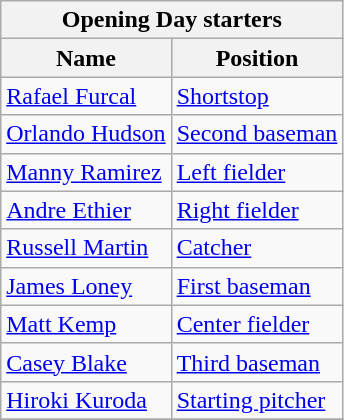<table class="wikitable" style="text-align:left">
<tr>
<th colspan="2">Opening Day starters</th>
</tr>
<tr>
<th>Name</th>
<th>Position</th>
</tr>
<tr>
<td><a href='#'>Rafael Furcal</a></td>
<td><a href='#'>Shortstop</a></td>
</tr>
<tr>
<td><a href='#'>Orlando Hudson</a></td>
<td><a href='#'>Second baseman</a></td>
</tr>
<tr>
<td><a href='#'>Manny Ramirez</a></td>
<td><a href='#'>Left fielder</a></td>
</tr>
<tr>
<td><a href='#'>Andre Ethier</a></td>
<td><a href='#'>Right fielder</a></td>
</tr>
<tr>
<td><a href='#'>Russell Martin</a></td>
<td><a href='#'>Catcher</a></td>
</tr>
<tr>
<td><a href='#'>James Loney</a></td>
<td><a href='#'>First baseman</a></td>
</tr>
<tr>
<td><a href='#'>Matt Kemp</a></td>
<td><a href='#'>Center fielder</a></td>
</tr>
<tr>
<td><a href='#'>Casey Blake</a></td>
<td><a href='#'>Third baseman</a></td>
</tr>
<tr>
<td><a href='#'>Hiroki Kuroda</a></td>
<td><a href='#'>Starting pitcher</a></td>
</tr>
<tr>
</tr>
</table>
